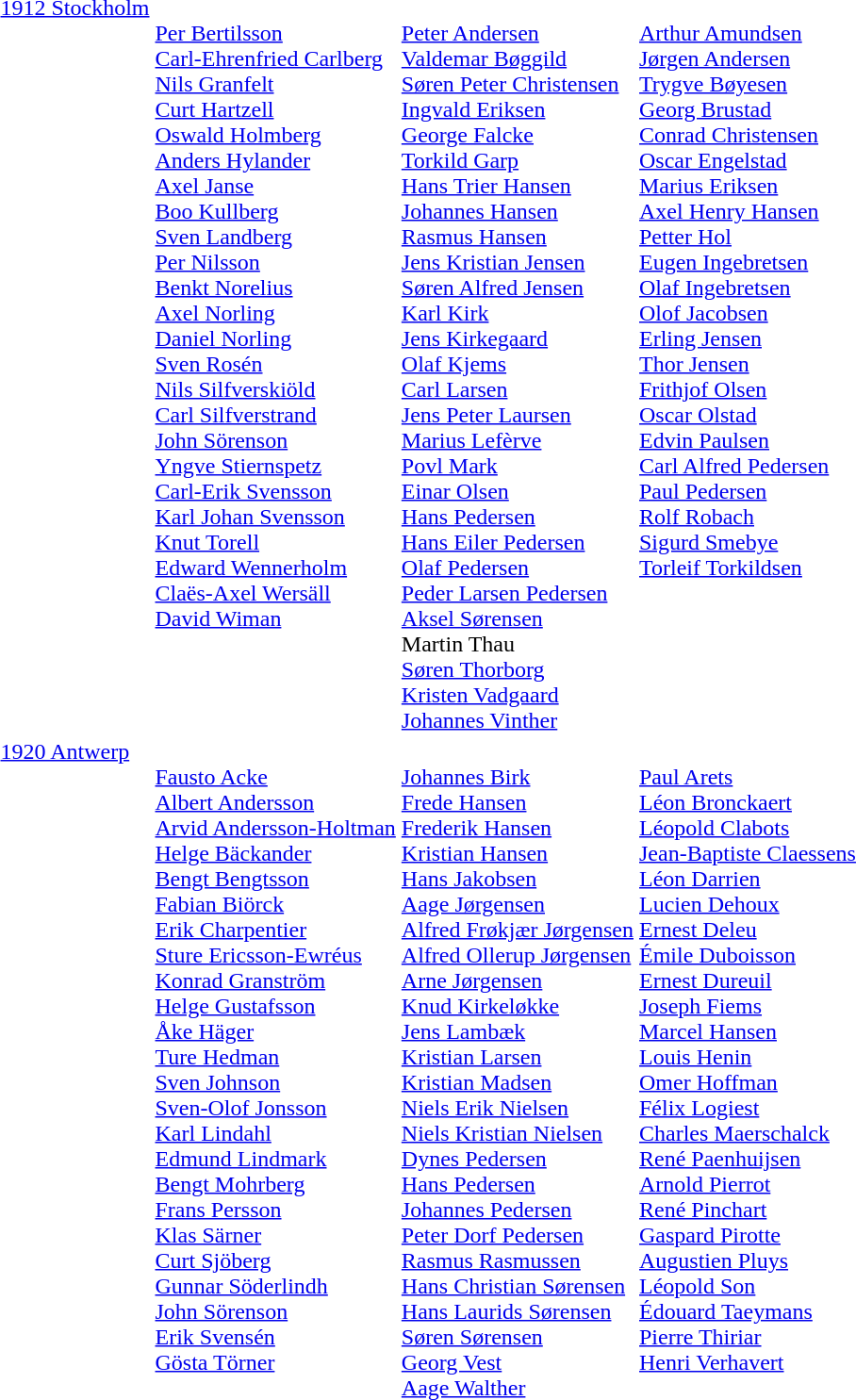<table>
<tr valign="top">
<td><a href='#'>1912 Stockholm</a><br></td>
<td valign=top><br><a href='#'>Per Bertilsson</a><br><a href='#'>Carl-Ehrenfried Carlberg</a><br><a href='#'>Nils Granfelt</a><br><a href='#'>Curt Hartzell</a><br><a href='#'>Oswald Holmberg</a><br><a href='#'>Anders Hylander</a><br><a href='#'>Axel Janse</a><br><a href='#'>Boo Kullberg</a><br><a href='#'>Sven Landberg</a><br><a href='#'>Per Nilsson</a><br><a href='#'>Benkt Norelius</a><br><a href='#'>Axel Norling</a><br><a href='#'>Daniel Norling</a><br><a href='#'>Sven Rosén</a><br><a href='#'>Nils Silfverskiöld</a><br><a href='#'>Carl Silfverstrand</a><br><a href='#'>John Sörenson</a><br><a href='#'>Yngve Stiernspetz</a><br><a href='#'>Carl-Erik Svensson</a><br><a href='#'>Karl Johan Svensson</a><br><a href='#'>Knut Torell</a><br><a href='#'>Edward Wennerholm</a><br><a href='#'>Claës-Axel Wersäll</a><br><a href='#'>David Wiman</a></td>
<td valign=top><br><a href='#'>Peter Andersen</a><br><a href='#'>Valdemar Bøggild</a><br><a href='#'>Søren Peter Christensen</a><br><a href='#'>Ingvald Eriksen</a><br><a href='#'>George Falcke</a><br><a href='#'>Torkild Garp</a><br><a href='#'>Hans Trier Hansen</a><br><a href='#'>Johannes Hansen</a><br><a href='#'>Rasmus Hansen</a><br><a href='#'>Jens Kristian Jensen</a><br><a href='#'>Søren Alfred Jensen</a><br><a href='#'>Karl Kirk</a><br><a href='#'>Jens Kirkegaard</a><br><a href='#'>Olaf Kjems</a><br><a href='#'>Carl Larsen</a><br><a href='#'>Jens Peter Laursen</a><br><a href='#'>Marius Lefèrve</a><br><a href='#'>Povl Mark</a><br><a href='#'>Einar Olsen</a><br><a href='#'>Hans Pedersen</a><br><a href='#'>Hans Eiler Pedersen</a><br><a href='#'>Olaf Pedersen</a><br><a href='#'>Peder Larsen Pedersen</a><br><a href='#'>Aksel Sørensen</a><br>Martin Thau<br><a href='#'>Søren Thorborg</a><br><a href='#'>Kristen Vadgaard</a><br><a href='#'>Johannes Vinther</a></td>
<td valign=top><br><a href='#'>Arthur Amundsen</a><br><a href='#'>Jørgen Andersen</a><br><a href='#'>Trygve Bøyesen</a><br><a href='#'>Georg Brustad</a><br><a href='#'>Conrad Christensen</a><br><a href='#'>Oscar Engelstad</a><br><a href='#'>Marius Eriksen</a><br><a href='#'>Axel Henry Hansen</a><br><a href='#'>Petter Hol</a><br><a href='#'>Eugen Ingebretsen</a><br><a href='#'>Olaf Ingebretsen</a><br><a href='#'>Olof Jacobsen</a><br><a href='#'>Erling Jensen</a><br><a href='#'>Thor Jensen</a><br><a href='#'>Frithjof Olsen</a><br><a href='#'>Oscar Olstad</a><br><a href='#'>Edvin Paulsen</a><br><a href='#'>Carl Alfred Pedersen</a><br><a href='#'>Paul Pedersen</a><br><a href='#'>Rolf Robach</a><br><a href='#'>Sigurd Smebye</a><br><a href='#'>Torleif Torkildsen</a></td>
</tr>
<tr valign="top">
<td><a href='#'>1920 Antwerp</a><br></td>
<td valign=top><br><a href='#'>Fausto Acke</a><br><a href='#'>Albert Andersson</a><br><a href='#'>Arvid Andersson-Holtman</a><br><a href='#'>Helge Bäckander</a><br><a href='#'>Bengt Bengtsson</a><br><a href='#'>Fabian Biörck</a><br><a href='#'>Erik Charpentier</a><br><a href='#'>Sture Ericsson-Ewréus</a><br><a href='#'>Konrad Granström</a><br><a href='#'>Helge Gustafsson</a><br><a href='#'>Åke Häger</a><br><a href='#'>Ture Hedman</a><br><a href='#'>Sven Johnson</a><br><a href='#'>Sven-Olof Jonsson</a><br><a href='#'>Karl Lindahl</a><br><a href='#'>Edmund Lindmark</a><br><a href='#'>Bengt Mohrberg</a><br><a href='#'>Frans Persson</a><br><a href='#'>Klas Särner</a><br><a href='#'>Curt Sjöberg</a><br><a href='#'>Gunnar Söderlindh</a><br><a href='#'>John Sörenson</a><br><a href='#'>Erik Svensén</a><br><a href='#'>Gösta Törner</a></td>
<td valign=top><br><a href='#'>Johannes Birk</a><br><a href='#'>Frede Hansen</a><br><a href='#'>Frederik Hansen</a><br><a href='#'>Kristian Hansen</a><br><a href='#'>Hans Jakobsen</a><br><a href='#'>Aage Jørgensen</a><br><a href='#'>Alfred Frøkjær Jørgensen</a><br><a href='#'>Alfred Ollerup Jørgensen</a><br><a href='#'>Arne Jørgensen</a><br><a href='#'>Knud Kirkeløkke</a><br><a href='#'>Jens Lambæk</a><br><a href='#'>Kristian Larsen</a><br><a href='#'>Kristian Madsen</a><br><a href='#'>Niels Erik Nielsen</a><br><a href='#'>Niels Kristian Nielsen</a><br><a href='#'>Dynes Pedersen</a><br><a href='#'>Hans Pedersen</a><br><a href='#'>Johannes Pedersen</a><br><a href='#'>Peter Dorf Pedersen</a><br><a href='#'>Rasmus Rasmussen</a><br><a href='#'>Hans Christian Sørensen</a><br><a href='#'>Hans Laurids Sørensen</a><br><a href='#'>Søren Sørensen</a><br><a href='#'>Georg Vest</a><br><a href='#'>Aage Walther</a></td>
<td valign=top><br><a href='#'>Paul Arets</a><br><a href='#'>Léon Bronckaert</a><br><a href='#'>Léopold Clabots</a><br><a href='#'>Jean-Baptiste Claessens</a><br><a href='#'>Léon Darrien</a><br><a href='#'>Lucien Dehoux</a><br><a href='#'>Ernest Deleu</a><br><a href='#'>Émile Duboisson</a><br><a href='#'>Ernest Dureuil</a><br><a href='#'>Joseph Fiems</a><br><a href='#'>Marcel Hansen</a><br><a href='#'>Louis Henin</a><br><a href='#'>Omer Hoffman</a><br><a href='#'>Félix Logiest</a><br><a href='#'>Charles Maerschalck</a><br><a href='#'>René Paenhuijsen</a><br><a href='#'>Arnold Pierrot</a><br><a href='#'>René Pinchart</a><br><a href='#'>Gaspard Pirotte</a><br><a href='#'>Augustien Pluys</a><br><a href='#'>Léopold Son</a><br><a href='#'>Édouard Taeymans</a><br><a href='#'>Pierre Thiriar</a><br><a href='#'>Henri Verhavert</a></td>
</tr>
</table>
